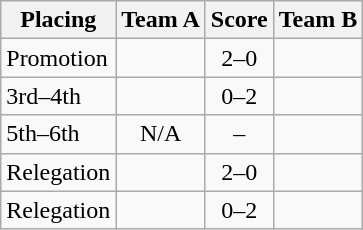<table class=wikitable style="border:1px solid #AAAAAA;">
<tr>
<th>Placing</th>
<th>Team A</th>
<th>Score</th>
<th>Team B</th>
</tr>
<tr>
<td>Promotion</td>
<td><strong></strong></td>
<td align="center">2–0</td>
<td></td>
</tr>
<tr>
<td>3rd–4th</td>
<td></td>
<td align="center">0–2</td>
<td></td>
</tr>
<tr>
<td>5th–6th</td>
<td align="center">N/A</td>
<td align="center">–</td>
<td></td>
</tr>
<tr>
<td>Relegation</td>
<td></td>
<td align="center">2–0</td>
<td><em></em></td>
</tr>
<tr>
<td>Relegation</td>
<td><em></em></td>
<td align="center">0–2</td>
<td></td>
</tr>
</table>
